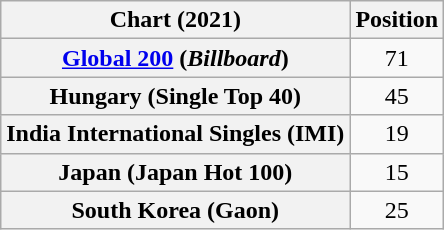<table class="wikitable sortable plainrowheaders" style="text-align:center">
<tr>
<th scope="col">Chart (2021)</th>
<th scope="col">Position</th>
</tr>
<tr>
<th scope="row"><a href='#'>Global 200</a> (<em>Billboard</em>)</th>
<td>71</td>
</tr>
<tr>
<th scope="row">Hungary (Single Top 40)</th>
<td>45</td>
</tr>
<tr>
<th scope="row">India International Singles (IMI)</th>
<td>19</td>
</tr>
<tr>
<th scope="row">Japan (Japan Hot 100)</th>
<td>15</td>
</tr>
<tr>
<th scope="row">South Korea (Gaon)</th>
<td>25</td>
</tr>
</table>
